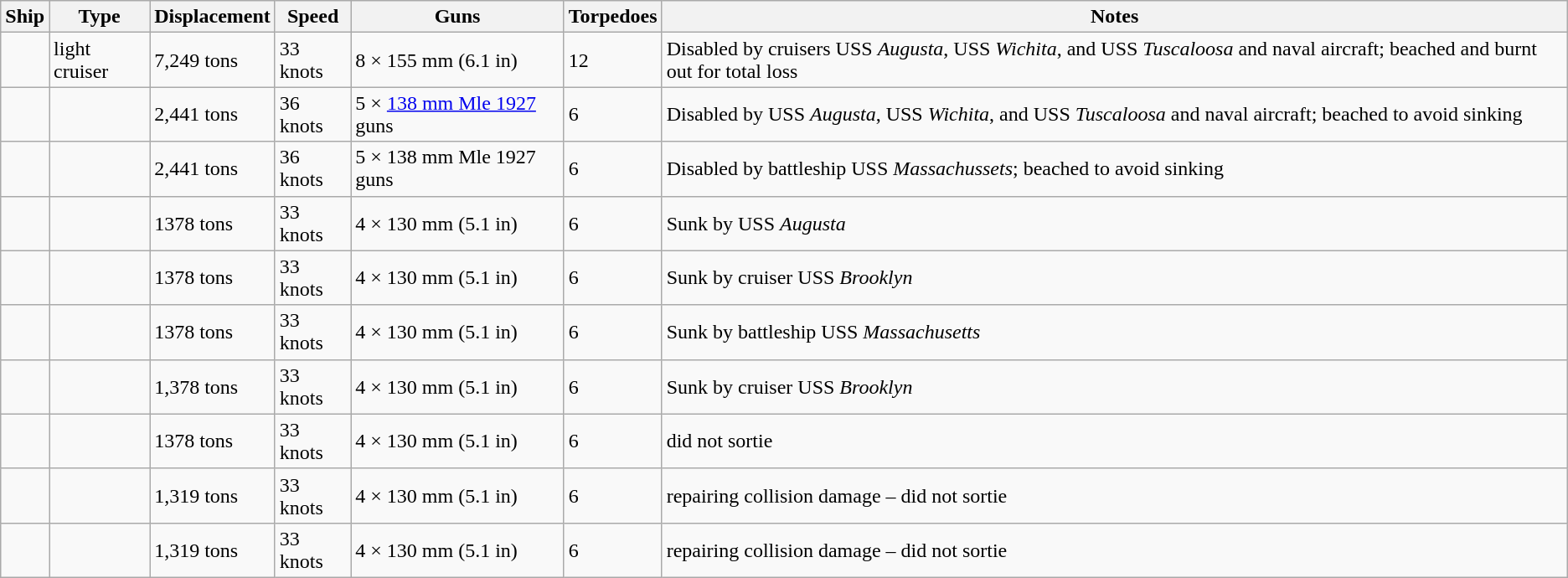<table class="wikitable">
<tr>
<th>Ship</th>
<th>Type</th>
<th>Displacement</th>
<th>Speed</th>
<th>Guns</th>
<th>Torpedoes</th>
<th>Notes</th>
</tr>
<tr>
<td></td>
<td> light cruiser</td>
<td>7,249 tons</td>
<td>33 knots</td>
<td>8 × 155 mm (6.1 in)</td>
<td>12</td>
<td>Disabled by cruisers USS <em>Augusta</em>, USS <em>Wichita</em>, and USS <em>Tuscaloosa</em> and naval aircraft; beached and burnt out for total loss</td>
</tr>
<tr>
<td></td>
<td></td>
<td>2,441 tons</td>
<td>36 knots</td>
<td>5 × <a href='#'>138 mm Mle 1927</a> guns</td>
<td>6</td>
<td>Disabled by USS <em>Augusta</em>, USS <em>Wichita</em>, and USS <em>Tuscaloosa</em> and naval aircraft; beached to avoid sinking</td>
</tr>
<tr>
<td></td>
<td></td>
<td>2,441 tons</td>
<td>36 knots</td>
<td>5 × 138 mm Mle 1927 guns</td>
<td>6</td>
<td>Disabled by battleship USS <em>Massachussets</em>; beached to avoid sinking</td>
</tr>
<tr>
<td></td>
<td></td>
<td>1378 tons</td>
<td>33 knots</td>
<td>4 × 130 mm (5.1 in)</td>
<td>6<br></td>
<td>Sunk by USS <em>Augusta</em></td>
</tr>
<tr>
<td></td>
<td></td>
<td>1378 tons</td>
<td>33 knots</td>
<td>4 × 130 mm (5.1 in)</td>
<td>6</td>
<td>Sunk by cruiser USS <em>Brooklyn</em></td>
</tr>
<tr>
<td></td>
<td></td>
<td>1378 tons</td>
<td>33 knots</td>
<td>4 × 130 mm (5.1 in)</td>
<td>6</td>
<td>Sunk by battleship USS <em>Massachusetts</em></td>
</tr>
<tr>
<td></td>
<td></td>
<td>1,378 tons</td>
<td>33 knots</td>
<td>4 × 130 mm (5.1 in)</td>
<td>6</td>
<td>Sunk by cruiser USS <em>Brooklyn</em></td>
</tr>
<tr>
<td></td>
<td></td>
<td>1378 tons</td>
<td>33 knots</td>
<td>4 × 130 mm (5.1 in)</td>
<td>6</td>
<td>did not sortie</td>
</tr>
<tr>
<td></td>
<td></td>
<td>1,319 tons</td>
<td>33 knots</td>
<td>4 × 130 mm (5.1 in)</td>
<td>6</td>
<td>repairing collision damage – did not sortie</td>
</tr>
<tr>
<td></td>
<td></td>
<td>1,319 tons</td>
<td>33 knots</td>
<td>4 × 130 mm (5.1 in)</td>
<td>6</td>
<td>repairing collision damage – did not sortie</td>
</tr>
</table>
